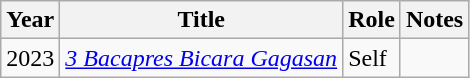<table class="wikitable sortable">
<tr>
<th>Year</th>
<th>Title</th>
<th>Role</th>
<th class=unsortable>Notes</th>
</tr>
<tr>
<td>2023</td>
<td><em><a href='#'>3 Bacapres Bicara Gagasan</a></em></td>
<td>Self</td>
<td></td>
</tr>
</table>
